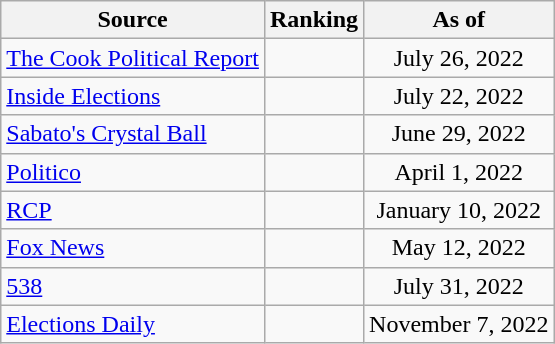<table class="wikitable" style="text-align:center">
<tr>
<th>Source</th>
<th>Ranking</th>
<th>As of</th>
</tr>
<tr>
<td align=left><a href='#'>The Cook Political Report</a></td>
<td></td>
<td>July 26, 2022</td>
</tr>
<tr>
<td align=left><a href='#'>Inside Elections</a></td>
<td></td>
<td>July 22, 2022</td>
</tr>
<tr>
<td align=left><a href='#'>Sabato's Crystal Ball</a></td>
<td></td>
<td>June 29, 2022</td>
</tr>
<tr>
<td align="left"><a href='#'>Politico</a></td>
<td></td>
<td>April 1, 2022</td>
</tr>
<tr>
<td align=left><a href='#'>RCP</a></td>
<td></td>
<td>January 10, 2022</td>
</tr>
<tr>
<td align=left><a href='#'>Fox News</a></td>
<td></td>
<td>May 12, 2022</td>
</tr>
<tr>
<td align="left"><a href='#'>538</a></td>
<td></td>
<td>July 31, 2022</td>
</tr>
<tr>
<td align="left"><a href='#'>Elections Daily</a></td>
<td></td>
<td>November 7, 2022</td>
</tr>
</table>
